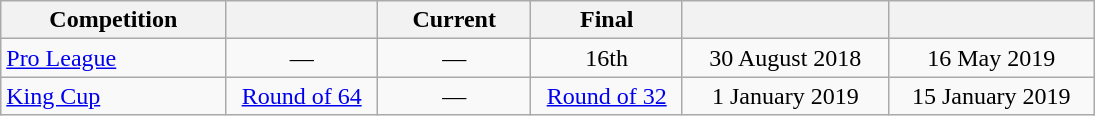<table class="wikitable" style="text-align:center; width:730px;">
<tr>
<th style="text-align:center; width:150px;">Competition</th>
<th style="text-align:center; width:100px;"></th>
<th style="text-align:center; width:100px;">Current<br></th>
<th style="text-align:center; width:100px;">Final<br></th>
<th style="text-align:center; width:140px;"></th>
<th style="text-align:center; width:140px;"></th>
</tr>
<tr>
<td style="text-align:left;"><a href='#'>Pro League</a></td>
<td>—</td>
<td>—</td>
<td>16th</td>
<td>30 August 2018</td>
<td>16 May 2019</td>
</tr>
<tr>
<td style="text-align:left;"><a href='#'>King Cup</a></td>
<td><a href='#'>Round of 64</a></td>
<td>—</td>
<td><a href='#'>Round of 32</a></td>
<td>1 January 2019</td>
<td>15 January 2019</td>
</tr>
</table>
